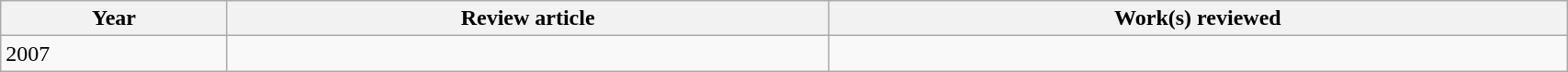<table class='wikitable sortable' width='90%'>
<tr>
<th>Year</th>
<th class='unsortable'>Review article</th>
<th class='unsortable'>Work(s) reviewed</th>
</tr>
<tr>
<td>2007</td>
<td></td>
<td></td>
</tr>
</table>
